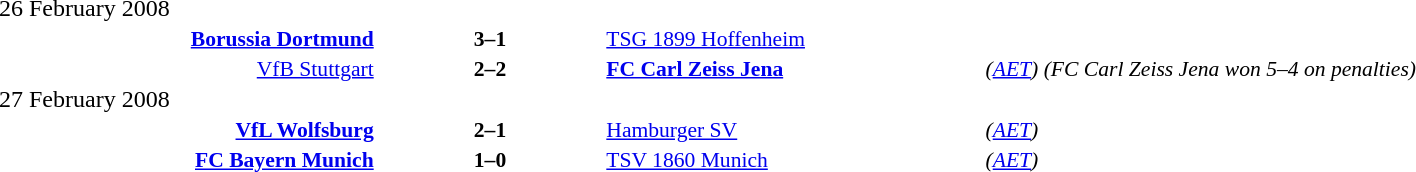<table width=100% cellspacing=1>
<tr>
<th width=20%></th>
<th width=12%></th>
<th width=20%></th>
<th></th>
</tr>
<tr>
<td>26 February 2008</td>
</tr>
<tr style=font-size:90%>
<td align=right><strong><a href='#'>Borussia Dortmund</a></strong></td>
<td align=center><strong>3–1</strong></td>
<td><a href='#'>TSG 1899 Hoffenheim</a></td>
</tr>
<tr style=font-size:90%>
<td align=right><a href='#'>VfB Stuttgart</a></td>
<td align=center><strong>2–2</strong></td>
<td><strong><a href='#'>FC Carl Zeiss Jena</a></strong></td>
<td><em>(<a href='#'>AET</a>) (FC Carl Zeiss Jena won 5–4 on penalties)</em></td>
</tr>
<tr>
<td>27 February 2008</td>
</tr>
<tr style=font-size:90%>
<td align=right><strong><a href='#'>VfL Wolfsburg</a></strong></td>
<td align=center><strong>2–1</strong></td>
<td><a href='#'>Hamburger SV</a></td>
<td><em>(<a href='#'>AET</a>)</em></td>
</tr>
<tr style=font-size:90%>
<td align=right><strong><a href='#'>FC Bayern Munich</a></strong></td>
<td align=center><strong>1–0</strong></td>
<td><a href='#'>TSV 1860 Munich</a></td>
<td><em>(<a href='#'>AET</a>)</em></td>
</tr>
</table>
